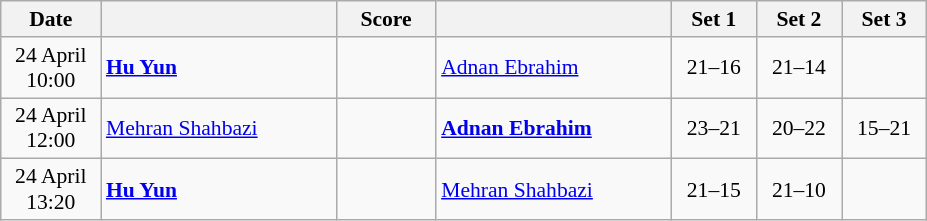<table class="wikitable" style="text-align: center; font-size:90% ">
<tr>
<th width="60">Date</th>
<th align="right" width="150"></th>
<th width="60">Score</th>
<th align="left" width="150"></th>
<th width="50">Set 1</th>
<th width="50">Set 2</th>
<th width="50">Set 3</th>
</tr>
<tr>
<td>24 April 10:00</td>
<td align="left"><strong> <a href='#'>Hu Yun</a></strong></td>
<td align="center"></td>
<td align="left"> <a href='#'>Adnan Ebrahim</a></td>
<td>21–16</td>
<td>21–14</td>
<td></td>
</tr>
<tr>
<td>24 April 12:00</td>
<td align="left"> <a href='#'>Mehran Shahbazi</a></td>
<td align="center"></td>
<td align="left"><strong> <a href='#'>Adnan Ebrahim</a></strong></td>
<td>23–21</td>
<td>20–22</td>
<td>15–21</td>
</tr>
<tr>
<td>24 April 13:20</td>
<td align="left"><strong> <a href='#'>Hu Yun</a></strong></td>
<td align="center"></td>
<td align="left"> <a href='#'>Mehran Shahbazi</a></td>
<td>21–15</td>
<td>21–10</td>
<td></td>
</tr>
</table>
